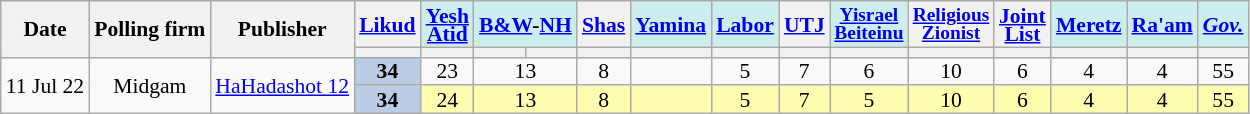<table class="wikitable sortable" style=text-align:center;font-size:90%;line-height:12px>
<tr>
<th rowspan=2>Date</th>
<th rowspan=2>Polling firm</th>
<th rowspan=2>Publisher</th>
<th><a href='#'>Likud</a></th>
<th style=background:#cee><a href='#'>Yesh<br>Atid</a></th>
<th style=background:#cee colspan=2><a href='#'>B&W</a>-<a href='#'>NH</a></th>
<th><a href='#'>Shas</a></th>
<th style=background:#cee><a href='#'>Yamina</a></th>
<th style=background:#cee><a href='#'>Labor</a></th>
<th><a href='#'>UTJ</a></th>
<th style="background:#cee; font-size:90%"><a href='#'>Yisrael<br>Beiteinu</a></th>
<th style=font-size:90%><a href='#'>Religious<br>Zionist</a></th>
<th><a href='#'>Joint<br>List</a></th>
<th style=background:#cee><a href='#'>Meretz</a></th>
<th style=background:#cee><a href='#'>Ra'am</a></th>
<th style=background:#cee><a href='#'><em>Gov.</em></a></th>
</tr>
<tr>
<th style=background:></th>
<th style=background:></th>
<th style=background:></th>
<th style=background:></th>
<th style=background:></th>
<th style=background:></th>
<th style=background:></th>
<th style=background:></th>
<th style=background:></th>
<th style=background:></th>
<th style=background:></th>
<th style=background:></th>
<th style=background:></th>
<th style=background:></th>
</tr>
<tr>
<td rowspan=2 data-sort-value=2022-07-11>11 Jul 22</td>
<td rowspan=2>Midgam</td>
<td rowspan=2><a href='#'>HaHadashot 12</a></td>
<td style=background:#BBCDE4><strong>34</strong>	</td>
<td>23					</td>
<td colspan=2>13		</td>
<td>8					</td>
<td>	</td>
<td>5					</td>
<td>7					</td>
<td>6					</td>
<td>10					</td>
<td>6					</td>
<td>4					</td>
<td>4					</td>
<td>55					</td>
</tr>
<tr style=background:#fffdb0>
<td style=background:#BBCDE4><strong>34</strong>	</td>
<td>24					</td>
<td colspan=2>13		</td>
<td>8					</td>
<td>	</td>
<td>5					</td>
<td>7					</td>
<td>5					</td>
<td>10					</td>
<td>6					</td>
<td>4					</td>
<td>4					</td>
<td>55					</td>
</tr>
</table>
